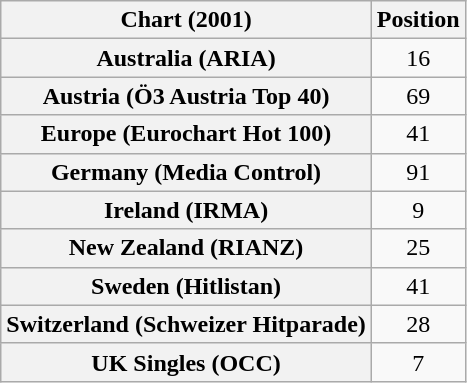<table class="wikitable sortable plainrowheaders" style="text-align:center">
<tr>
<th scope="col">Chart (2001)</th>
<th scope="col">Position</th>
</tr>
<tr>
<th scope="row">Australia (ARIA)</th>
<td>16</td>
</tr>
<tr>
<th scope="row">Austria (Ö3 Austria Top 40)</th>
<td>69</td>
</tr>
<tr>
<th scope="row">Europe (Eurochart Hot 100)</th>
<td>41</td>
</tr>
<tr>
<th scope="row">Germany (Media Control)</th>
<td>91</td>
</tr>
<tr>
<th scope="row">Ireland (IRMA)</th>
<td>9</td>
</tr>
<tr>
<th scope="row">New Zealand (RIANZ)</th>
<td>25</td>
</tr>
<tr>
<th scope="row">Sweden (Hitlistan)</th>
<td>41</td>
</tr>
<tr>
<th scope="row">Switzerland (Schweizer Hitparade)</th>
<td>28</td>
</tr>
<tr>
<th scope="row">UK Singles (OCC)</th>
<td>7</td>
</tr>
</table>
